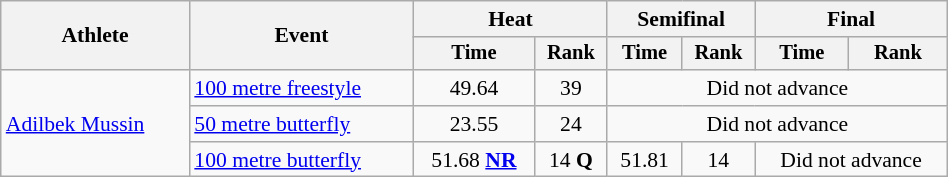<table class="wikitable" style="text-align:center; font-size:90%; width:50%;">
<tr>
<th rowspan="2">Athlete</th>
<th rowspan="2">Event</th>
<th colspan="2">Heat</th>
<th colspan="2">Semifinal</th>
<th colspan="2">Final</th>
</tr>
<tr style="font-size:95%">
<th>Time</th>
<th>Rank</th>
<th>Time</th>
<th>Rank</th>
<th>Time</th>
<th>Rank</th>
</tr>
<tr align=center>
<td align=left rowspan="3"><a href='#'>Adilbek Mussin</a></td>
<td align=left><a href='#'>100 metre freestyle</a></td>
<td>49.64</td>
<td>39</td>
<td colspan=4>Did not advance</td>
</tr>
<tr align=center>
<td align=left><a href='#'>50 metre butterfly</a></td>
<td>23.55</td>
<td>24</td>
<td colspan=4>Did not advance</td>
</tr>
<tr align=center>
<td align=left><a href='#'>100 metre butterfly</a></td>
<td>51.68 <strong><a href='#'>NR</a></strong></td>
<td>14 <strong>Q</strong></td>
<td>51.81</td>
<td>14</td>
<td colspan=2>Did not advance</td>
</tr>
</table>
